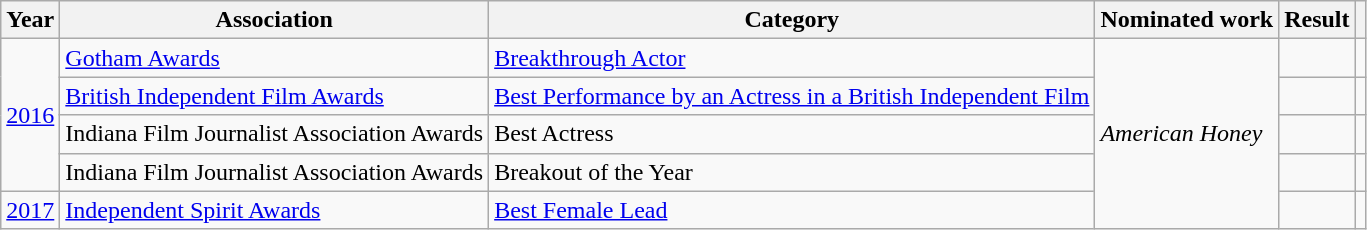<table class="wikitable sortable">
<tr>
<th>Year</th>
<th>Association</th>
<th>Category</th>
<th>Nominated work</th>
<th>Result</th>
<th></th>
</tr>
<tr>
<td rowspan="4"><a href='#'>2016</a></td>
<td><a href='#'>Gotham Awards</a></td>
<td><a href='#'>Breakthrough Actor</a></td>
<td rowspan="5"><em>American Honey</em></td>
<td></td>
<td></td>
</tr>
<tr>
<td><a href='#'>British Independent Film Awards</a></td>
<td><a href='#'>Best Performance by an Actress in a British Independent Film</a></td>
<td></td>
<td></td>
</tr>
<tr>
<td>Indiana Film Journalist Association Awards</td>
<td>Best Actress</td>
<td></td>
<td></td>
</tr>
<tr>
<td>Indiana Film Journalist Association Awards</td>
<td>Breakout of the Year</td>
<td></td>
<td></td>
</tr>
<tr>
<td><a href='#'>2017</a></td>
<td><a href='#'>Independent Spirit Awards</a></td>
<td><a href='#'>Best Female Lead</a></td>
<td></td>
<td></td>
</tr>
</table>
